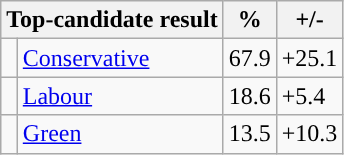<table class="wikitable">
<tr>
<th colspan="2">Top-candidate result</th>
<th>%</th>
<th>+/-</th>
</tr>
<tr>
<td style="background-color: "></td>
<td><a href='#'>Conservative</a></td>
<td>67.9</td>
<td><span>+25.1</span></td>
</tr>
<tr>
<td style="background-color: "></td>
<td><a href='#'>Labour</a></td>
<td>18.6</td>
<td><span>+5.4</span></td>
</tr>
<tr>
<td style="background-color: "></td>
<td><a href='#'>Green</a></td>
<td>13.5</td>
<td><span>+10.3</span></td>
</tr>
</table>
